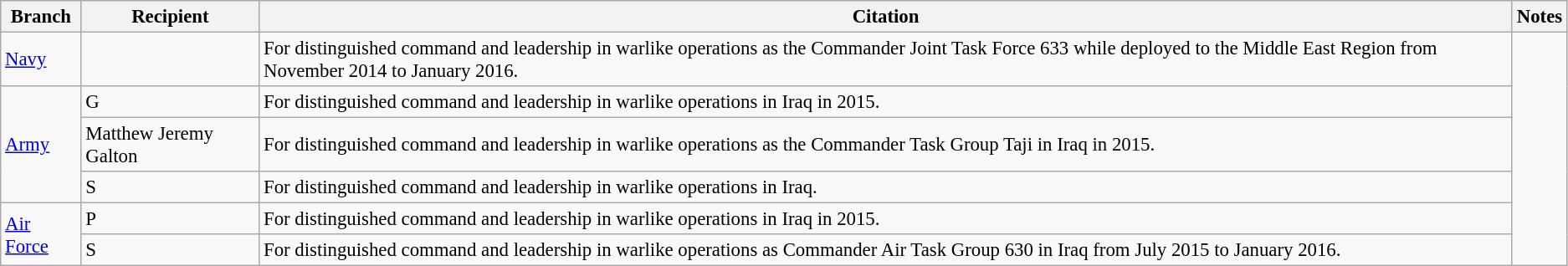<table class="wikitable" style="font-size:95%;">
<tr>
<th>Branch</th>
<th>Recipient</th>
<th>Citation</th>
<th>Notes</th>
</tr>
<tr>
<td><a href='#'>Navy</a></td>
<td></td>
<td>For distinguished command and leadership in warlike operations as the Commander Joint Task Force 633 while deployed to the Middle East Region from November 2014 to January 2016.</td>
<td rowspan=6></td>
</tr>
<tr>
<td rowspan=3><a href='#'>Army</a></td>
<td> G</td>
<td>For distinguished command and leadership in warlike operations in Iraq in 2015.</td>
</tr>
<tr>
<td> Matthew Jeremy Galton</td>
<td>For distinguished command and leadership in warlike operations as the Commander Task Group Taji in Iraq in 2015.</td>
</tr>
<tr>
<td> S</td>
<td>For distinguished command and leadership in warlike operations in Iraq.</td>
</tr>
<tr>
<td rowspan=2><a href='#'>Air Force</a></td>
<td> P</td>
<td>For distinguished command and leadership in warlike operations in Iraq in 2015.</td>
</tr>
<tr>
<td> S</td>
<td>For distinguished command and leadership in warlike operations as Commander Air Task Group 630 in Iraq from July 2015 to January 2016.</td>
</tr>
</table>
